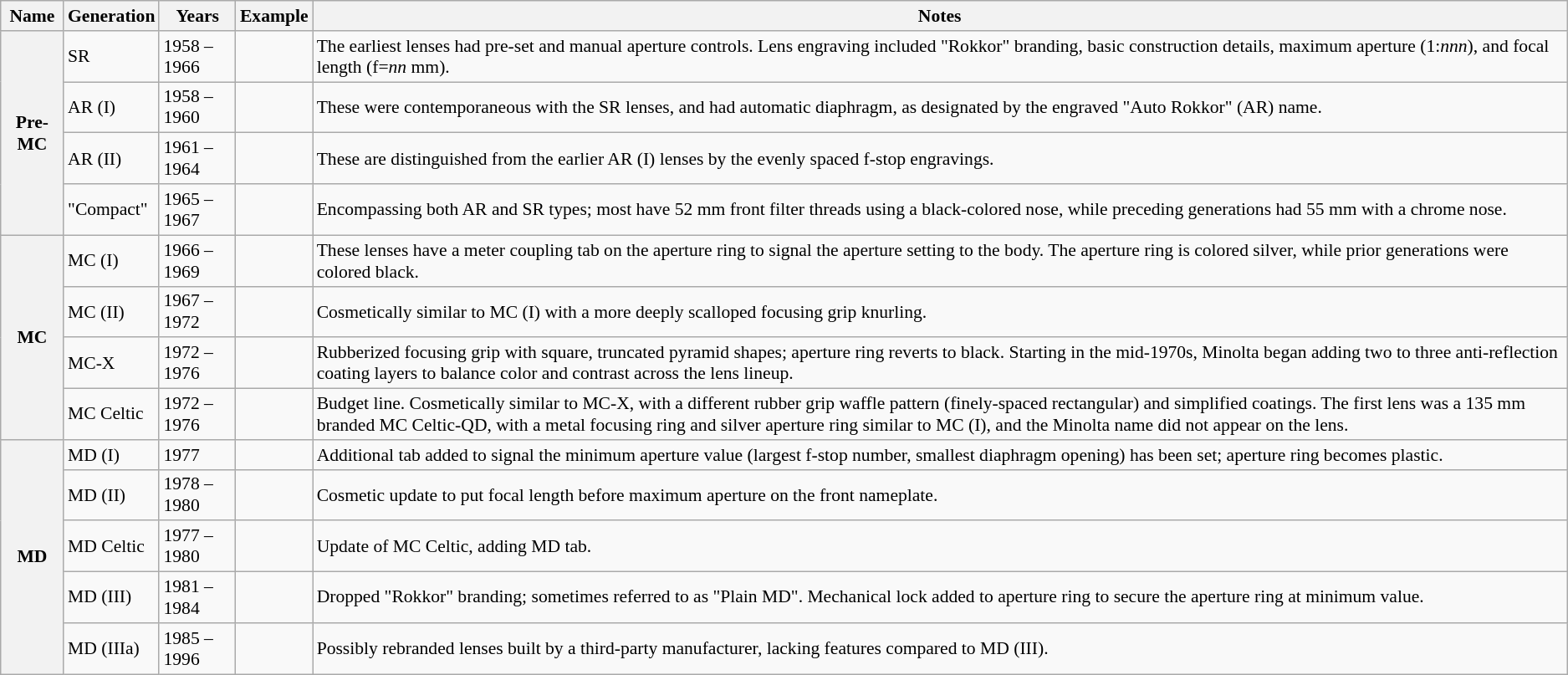<table class="wikitable" style="font-size:90%;text-align:left">
<tr>
<th>Name</th>
<th>Generation</th>
<th>Years</th>
<th>Example</th>
<th>Notes</th>
</tr>
<tr>
<th rowspan=4>Pre-MC</th>
<td>SR</td>
<td>1958 – 1966</td>
<td></td>
<td>The earliest lenses had pre-set and manual aperture controls. Lens engraving included "Rokkor" branding, basic construction details, maximum aperture (1:<em>nnn</em>), and focal length (f=<em>nn</em> mm).</td>
</tr>
<tr>
<td>AR (I)</td>
<td>1958 – 1960</td>
<td></td>
<td>These were contemporaneous with the SR lenses, and had automatic diaphragm, as designated by the engraved "Auto Rokkor" (AR) name.</td>
</tr>
<tr>
<td>AR (II)</td>
<td>1961 – 1964</td>
<td></td>
<td>These are distinguished from the earlier AR (I) lenses by the evenly spaced f-stop engravings.</td>
</tr>
<tr>
<td>"Compact"</td>
<td>1965 – 1967</td>
<td></td>
<td>Encompassing both AR and SR types; most have 52 mm front filter threads using a black-colored nose, while preceding generations had 55 mm with a chrome nose.</td>
</tr>
<tr>
<th rowspan=4>MC</th>
<td>MC (I)</td>
<td>1966 – 1969</td>
<td></td>
<td>These lenses have a meter coupling tab on the aperture ring to signal the aperture setting to the body. The aperture ring is colored silver, while prior generations were colored black.</td>
</tr>
<tr>
<td>MC (II)</td>
<td>1967 – 1972</td>
<td></td>
<td>Cosmetically similar to MC (I) with a more deeply scalloped focusing grip knurling.</td>
</tr>
<tr>
<td>MC-X</td>
<td>1972 – 1976</td>
<td></td>
<td>Rubberized focusing grip with square, truncated pyramid shapes; aperture ring reverts to black. Starting in the mid-1970s, Minolta began adding two to three anti-reflection coating layers to balance color and contrast across the lens lineup.</td>
</tr>
<tr>
<td>MC Celtic</td>
<td>1972 – 1976</td>
<td></td>
<td>Budget line. Cosmetically similar to MC-X, with a different rubber grip waffle pattern (finely-spaced rectangular) and simplified coatings. The first lens was a 135 mm  branded MC Celtic-QD, with a metal focusing ring and silver aperture ring similar to MC (I), and the Minolta name did not appear on the lens.</td>
</tr>
<tr>
<th rowspan=5>MD</th>
<td>MD (I)</td>
<td>1977</td>
<td></td>
<td>Additional tab added to signal the minimum aperture value (largest f-stop number, smallest diaphragm opening) has been set; aperture ring becomes plastic.</td>
</tr>
<tr>
<td>MD (II)</td>
<td>1978 – 1980</td>
<td></td>
<td>Cosmetic update to put focal length before maximum aperture on the front nameplate.</td>
</tr>
<tr>
<td>MD Celtic</td>
<td>1977 – 1980</td>
<td></td>
<td>Update of MC Celtic, adding MD tab.</td>
</tr>
<tr>
<td>MD (III)</td>
<td>1981 – 1984</td>
<td></td>
<td>Dropped "Rokkor" branding; sometimes referred to as "Plain MD". Mechanical lock added to aperture ring to secure the aperture ring at minimum value.</td>
</tr>
<tr>
<td>MD (IIIa)</td>
<td>1985 – 1996</td>
<td></td>
<td>Possibly rebranded lenses built by a third-party manufacturer, lacking features compared to MD (III).</td>
</tr>
</table>
